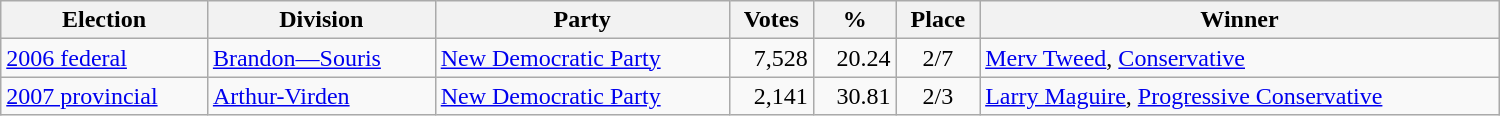<table class="wikitable" width="1000">
<tr>
<th align="left">Election</th>
<th align="left">Division</th>
<th align="left">Party</th>
<th align="right">Votes</th>
<th align="right">%</th>
<th align="center">Place</th>
<th align="center">Winner</th>
</tr>
<tr>
<td align="left"><a href='#'>2006 federal</a></td>
<td align="left"><a href='#'>Brandon—Souris</a></td>
<td align="left"><a href='#'>New Democratic Party</a></td>
<td align="right">7,528</td>
<td align="right">20.24</td>
<td align="center">2/7</td>
<td align="left"><a href='#'>Merv Tweed</a>, <a href='#'>Conservative</a></td>
</tr>
<tr>
<td align="left"><a href='#'>2007 provincial</a></td>
<td align="left"><a href='#'>Arthur-Virden</a></td>
<td align="left"><a href='#'>New Democratic Party</a></td>
<td align="right">2,141</td>
<td align="right">30.81</td>
<td align="center">2/3</td>
<td align="left"><a href='#'>Larry Maguire</a>, <a href='#'>Progressive Conservative</a></td>
</tr>
</table>
